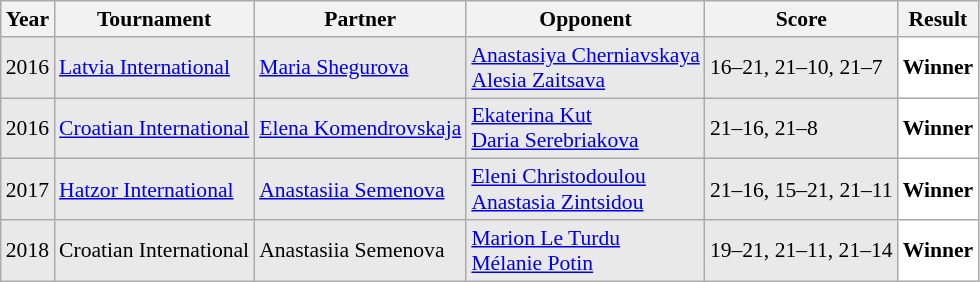<table class="sortable wikitable" style="font-size: 90%;">
<tr>
<th>Year</th>
<th>Tournament</th>
<th>Partner</th>
<th>Opponent</th>
<th>Score</th>
<th>Result</th>
</tr>
<tr style="background:#E9E9E9">
<td align="center">2016</td>
<td align="left"><a href='#'>Latvia International</a></td>
<td align="left"> <a href='#'>Maria Shegurova</a></td>
<td align="left"> <a href='#'>Anastasiya Cherniavskaya</a><br> <a href='#'>Alesia Zaitsava</a></td>
<td align="left">16–21, 21–10, 21–7</td>
<td style="text-align:left; background:white"> <strong>Winner</strong></td>
</tr>
<tr style="background:#E9E9E9">
<td align="center">2016</td>
<td align="left"><a href='#'>Croatian International</a></td>
<td align="left"> <a href='#'>Elena Komendrovskaja</a></td>
<td align="left"> <a href='#'>Ekaterina Kut</a><br> <a href='#'>Daria Serebriakova</a></td>
<td align="left">21–16, 21–8</td>
<td style="text-align:left; background:white"> <strong>Winner</strong></td>
</tr>
<tr style="background:#E9E9E9">
<td align="center">2017</td>
<td align="left"><a href='#'>Hatzor International</a></td>
<td align="left"> <a href='#'>Anastasiia Semenova</a></td>
<td align="left"> <a href='#'>Eleni Christodoulou</a><br> <a href='#'>Anastasia Zintsidou</a></td>
<td align="left">21–16, 15–21, 21–11</td>
<td style="text-align:left; background:white"> <strong>Winner</strong></td>
</tr>
<tr style="background:#E9E9E9">
<td align="center">2018</td>
<td align="left">Croatian International</td>
<td align="left"> Anastasiia Semenova</td>
<td align="left"> <a href='#'>Marion Le Turdu</a><br> <a href='#'>Mélanie Potin</a></td>
<td align="left">19–21, 21–11, 21–14</td>
<td style="text-align:left; background:white"> <strong>Winner</strong></td>
</tr>
</table>
